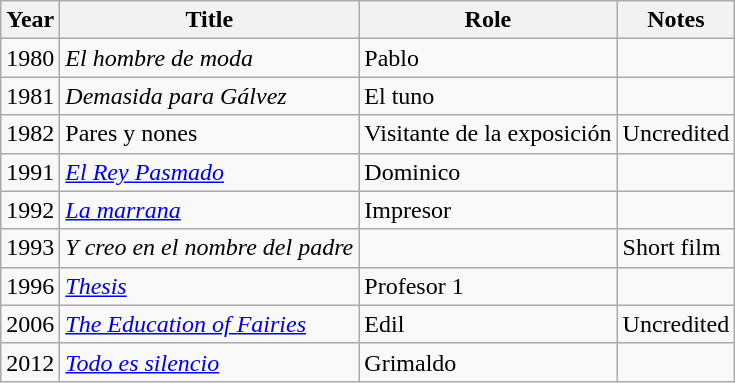<table class="wikitable">
<tr>
<th>Year</th>
<th>Title</th>
<th>Role</th>
<th>Notes</th>
</tr>
<tr>
<td>1980</td>
<td><em>El hombre de moda</em></td>
<td>Pablo</td>
<td></td>
</tr>
<tr>
<td>1981</td>
<td><em>Demasida para Gálvez</em></td>
<td>El tuno</td>
<td></td>
</tr>
<tr>
<td>1982</td>
<td>Pares y nones</td>
<td>Visitante de la exposición</td>
<td>Uncredited</td>
</tr>
<tr>
<td>1991</td>
<td><em><a href='#'>El Rey Pasmado</a></em></td>
<td>Dominico</td>
<td></td>
</tr>
<tr>
<td>1992</td>
<td><em><a href='#'>La marrana</a></em></td>
<td>Impresor</td>
<td></td>
</tr>
<tr>
<td>1993</td>
<td><em>Y creo en el nombre del padre</em></td>
<td></td>
<td>Short film</td>
</tr>
<tr>
<td>1996</td>
<td><em><a href='#'>Thesis</a></em></td>
<td>Profesor 1</td>
<td></td>
</tr>
<tr>
<td>2006</td>
<td><em><a href='#'>The Education of Fairies</a></em></td>
<td>Edil</td>
<td>Uncredited</td>
</tr>
<tr>
<td>2012</td>
<td><em><a href='#'>Todo es silencio</a></em></td>
<td>Grimaldo</td>
<td></td>
</tr>
</table>
